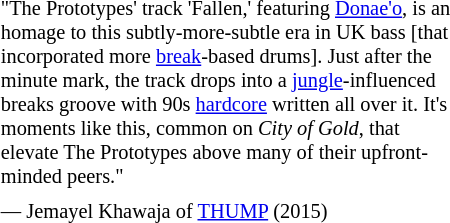<table class="toccolours" style="float:right; margin-left:2em; margin-right:0; font-size:85%; background:offwhite; color:black; width:23em; max-width:40%;" cellspacing="5">
<tr>
<td style="text-align: left;">"The Prototypes' track 'Fallen,' featuring <a href='#'>Donae'o</a>, is an homage to this subtly-more-subtle era in UK bass [that incorporated more <a href='#'>break</a>-based drums]. Just after the minute mark, the track drops into a <a href='#'>jungle</a>-influenced breaks groove with 90s <a href='#'>hardcore</a> written all over it. It's moments like this, common on <em>City of Gold</em>, that elevate The Prototypes above many of their upfront-minded peers."</td>
</tr>
<tr>
<td style="text-align: left;">— Jemayel Khawaja of <a href='#'>THUMP</a> (2015)</td>
</tr>
</table>
